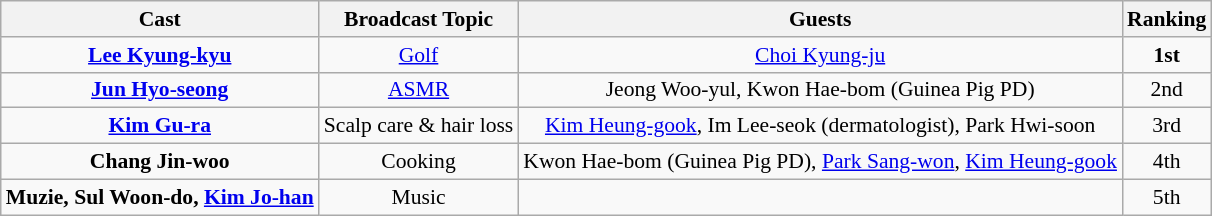<table class="wikitable" style="font-size:90%;">
<tr>
<th>Cast</th>
<th>Broadcast Topic</th>
<th>Guests</th>
<th>Ranking</th>
</tr>
<tr align="center">
<td><strong><a href='#'>Lee Kyung-kyu</a></strong></td>
<td><a href='#'>Golf</a></td>
<td><a href='#'>Choi Kyung-ju</a></td>
<td><strong>1st</strong></td>
</tr>
<tr align="center">
<td><strong><a href='#'>Jun Hyo-seong</a></strong></td>
<td><a href='#'>ASMR</a></td>
<td>Jeong Woo-yul, Kwon Hae-bom (Guinea Pig PD)</td>
<td>2nd</td>
</tr>
<tr align="center">
<td><strong><a href='#'>Kim Gu-ra</a></strong></td>
<td>Scalp care & hair loss</td>
<td><a href='#'>Kim Heung-gook</a>, Im Lee-seok (dermatologist), Park Hwi-soon</td>
<td>3rd</td>
</tr>
<tr align="center">
<td><strong>Chang Jin-woo</strong></td>
<td>Cooking</td>
<td>Kwon Hae-bom (Guinea Pig PD), <a href='#'>Park Sang-won</a>, <a href='#'>Kim Heung-gook</a></td>
<td>4th</td>
</tr>
<tr align="center">
<td><strong>Muzie, Sul Woon-do, <a href='#'>Kim Jo-han</a></strong></td>
<td>Music</td>
<td></td>
<td>5th</td>
</tr>
</table>
